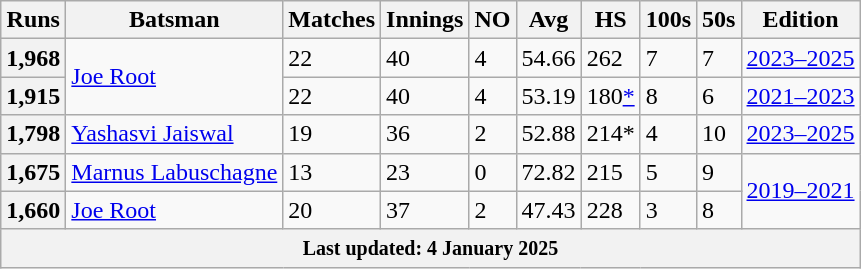<table class="wikitable sortable">
<tr>
<th>Runs</th>
<th>Batsman</th>
<th>Matches</th>
<th>Innings</th>
<th>NO</th>
<th>Avg</th>
<th>HS</th>
<th>100s</th>
<th>50s</th>
<th>Edition</th>
</tr>
<tr>
<th>1,968</th>
<td rowspan=2> <a href='#'>Joe Root</a></td>
<td>22</td>
<td>40</td>
<td>4</td>
<td>54.66</td>
<td>262</td>
<td>7</td>
<td>7</td>
<td><a href='#'>2023–2025</a></td>
</tr>
<tr>
<th>1,915</th>
<td>22</td>
<td>40</td>
<td>4</td>
<td>53.19</td>
<td>180<a href='#'>*</a></td>
<td>8</td>
<td>6</td>
<td><a href='#'>2021–2023</a></td>
</tr>
<tr>
<th>1,798</th>
<td> <a href='#'>Yashasvi Jaiswal</a></td>
<td>19</td>
<td>36</td>
<td>2</td>
<td>52.88</td>
<td>214*</td>
<td>4</td>
<td>10</td>
<td><a href='#'>2023–2025</a></td>
</tr>
<tr>
<th>1,675</th>
<td> <a href='#'>Marnus Labuschagne</a></td>
<td>13</td>
<td>23</td>
<td>0</td>
<td>72.82</td>
<td>215</td>
<td>5</td>
<td>9</td>
<td rowspan=2><a href='#'>2019–2021</a></td>
</tr>
<tr>
<th>1,660</th>
<td> <a href='#'>Joe Root</a></td>
<td>20</td>
<td>37</td>
<td>2</td>
<td>47.43</td>
<td>228</td>
<td>3</td>
<td>8</td>
</tr>
<tr class="sortbottom">
<th colspan="10"><small>Last updated: 4 January 2025</small></th>
</tr>
</table>
